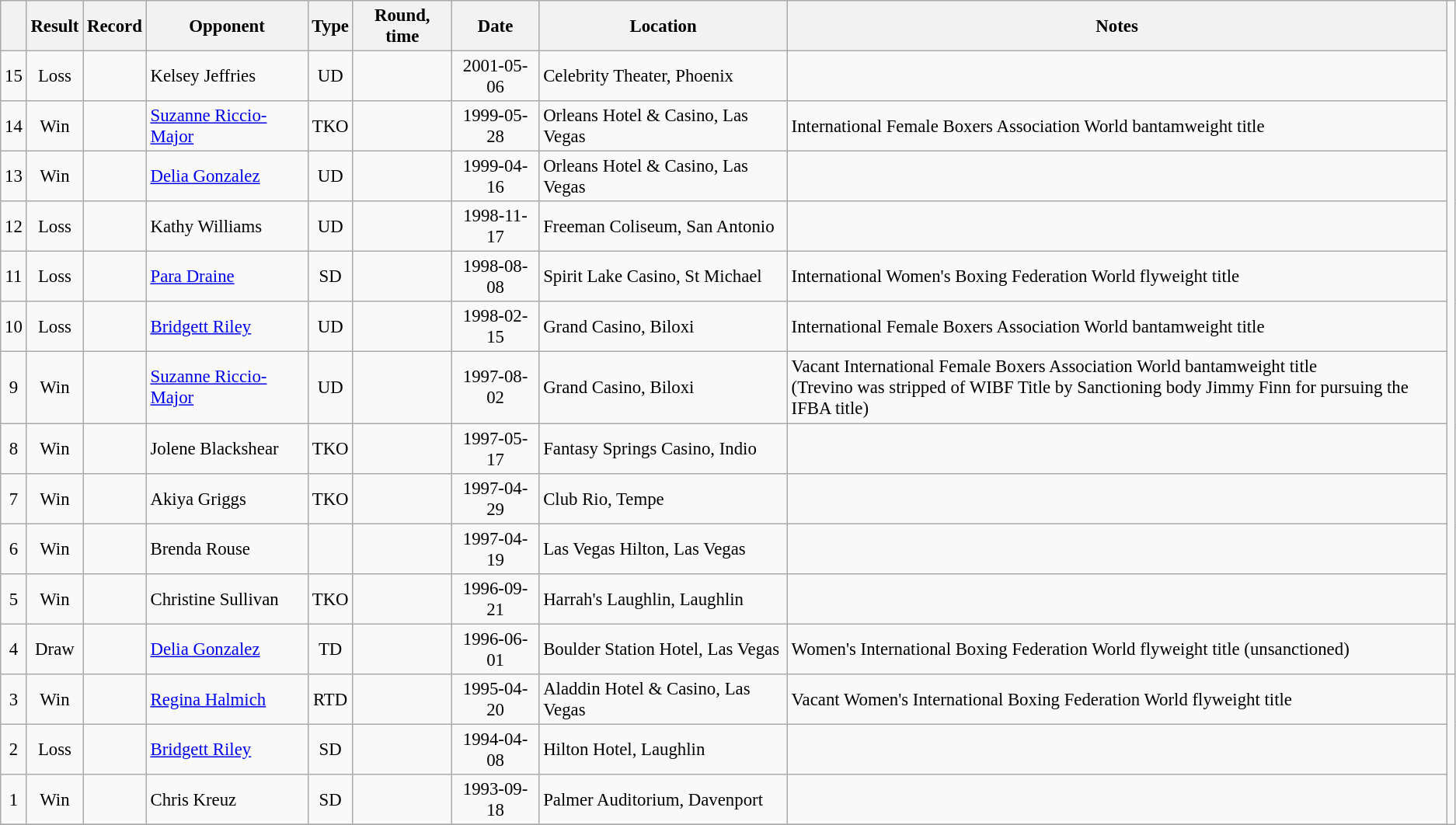<table class="wikitable" style="text-align:center; font-size:95%">
<tr>
<th></th>
<th>Result</th>
<th>Record</th>
<th>Opponent</th>
<th>Type</th>
<th>Round, time</th>
<th>Date</th>
<th>Location</th>
<th>Notes</th>
</tr>
<tr>
<td>15</td>
<td>Loss</td>
<td></td>
<td style="text-align:left;">   Kelsey Jeffries</td>
<td>UD</td>
<td></td>
<td>2001-05-06</td>
<td style="text-align:left;"> Celebrity Theater, Phoenix</td>
<td style="text-align:left;"></td>
</tr>
<tr>
<td>14</td>
<td>Win</td>
<td></td>
<td style="text-align:left;"> <a href='#'>Suzanne Riccio-Major</a></td>
<td>TKO</td>
<td></td>
<td>1999-05-28</td>
<td style="text-align:left;"> Orleans Hotel & Casino, Las Vegas</td>
<td style="text-align:left;">International Female Boxers Association World bantamweight title</td>
</tr>
<tr>
<td>13</td>
<td>Win</td>
<td></td>
<td style="text-align:left;"> <a href='#'>Delia Gonzalez</a></td>
<td>UD</td>
<td></td>
<td>1999-04-16</td>
<td style="text-align:left;"> Orleans Hotel & Casino, Las Vegas</td>
<td style="text-align:left;"></td>
</tr>
<tr>
<td>12</td>
<td>Loss</td>
<td></td>
<td style="text-align:left;">   Kathy Williams</td>
<td>UD</td>
<td></td>
<td>1998-11-17</td>
<td style="text-align:left;"> Freeman Coliseum, San Antonio</td>
<td style="text-align:left;"></td>
</tr>
<tr>
<td>11</td>
<td>Loss</td>
<td></td>
<td style="text-align:left;"> <a href='#'>Para Draine</a></td>
<td>SD</td>
<td></td>
<td>1998-08-08</td>
<td style="text-align:left;"> Spirit Lake Casino, St Michael</td>
<td style="text-align:left;">International Women's Boxing Federation World flyweight title</td>
</tr>
<tr>
<td>10</td>
<td>Loss</td>
<td></td>
<td style="text-align:left;"> <a href='#'>Bridgett Riley</a></td>
<td>UD</td>
<td></td>
<td>1998-02-15</td>
<td style="text-align:left;"> Grand Casino, Biloxi</td>
<td style="text-align:left;">International Female Boxers Association World bantamweight title</td>
</tr>
<tr>
<td>9</td>
<td>Win</td>
<td></td>
<td style="text-align:left;"> <a href='#'>Suzanne Riccio-Major</a></td>
<td>UD</td>
<td></td>
<td>1997-08-02</td>
<td style="text-align:left;"> Grand Casino, Biloxi</td>
<td style="text-align:left;">Vacant International Female Boxers Association World bantamweight title<br>(Trevino was stripped of WIBF Title by Sanctioning body Jimmy Finn for pursuing the IFBA title)</td>
</tr>
<tr>
<td>8</td>
<td>Win</td>
<td></td>
<td style="text-align:left;">    Jolene Blackshear</td>
<td>TKO</td>
<td></td>
<td>1997-05-17</td>
<td style="text-align:left;"> Fantasy Springs Casino, Indio</td>
<td style="text-align:left;"></td>
</tr>
<tr>
<td>7</td>
<td>Win</td>
<td></td>
<td style="text-align:left;"> Akiya Griggs</td>
<td>TKO</td>
<td></td>
<td>1997-04-29</td>
<td style="text-align:left;"> Club Rio, Tempe</td>
<td style="text-align:left;"></td>
</tr>
<tr>
<td>6</td>
<td>Win</td>
<td></td>
<td style="text-align:left;"> Brenda Rouse</td>
<td></td>
<td></td>
<td>1997-04-19</td>
<td style="text-align:left;"> Las Vegas Hilton, Las Vegas</td>
<td style="text-align:left;"></td>
</tr>
<tr>
<td>5</td>
<td>Win</td>
<td></td>
<td style="text-align:left;">   Christine Sullivan</td>
<td>TKO</td>
<td></td>
<td>1996-09-21</td>
<td style="text-align:left;"> Harrah's Laughlin, Laughlin</td>
<td style="text-align:left;"></td>
</tr>
<tr>
<td>4</td>
<td>Draw</td>
<td></td>
<td style="text-align:left;"> <a href='#'>Delia Gonzalez</a></td>
<td>TD</td>
<td></td>
<td>1996-06-01</td>
<td style="text-align:left;"> Boulder Station Hotel, Las Vegas</td>
<td style="text-align:left;">Women's International Boxing Federation World flyweight title (unsanctioned)</td>
<td></td>
</tr>
<tr>
<td>3</td>
<td>Win</td>
<td></td>
<td style="text-align:left;"> <a href='#'>Regina Halmich</a></td>
<td>RTD</td>
<td></td>
<td>1995-04-20</td>
<td style="text-align:left;"> Aladdin Hotel & Casino, Las Vegas</td>
<td style="text-align:left;">Vacant Women's International Boxing Federation World flyweight title</td>
</tr>
<tr>
<td>2</td>
<td>Loss</td>
<td></td>
<td style="text-align:left;"> <a href='#'>Bridgett Riley</a></td>
<td>SD</td>
<td></td>
<td>1994-04-08</td>
<td style="text-align:left;"> Hilton Hotel, Laughlin</td>
<td style="text-align:left;"></td>
</tr>
<tr>
<td>1</td>
<td>Win</td>
<td></td>
<td style="text-align:left;">  Chris Kreuz</td>
<td>SD</td>
<td></td>
<td>1993-09-18</td>
<td style="text-align:left;"> Palmer Auditorium, Davenport</td>
<td style="text-align:left;"></td>
</tr>
<tr>
</tr>
</table>
